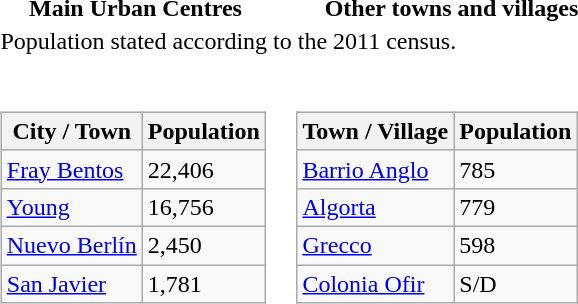<table style="margin-top:16px;">
<tr>
<th align="left" style="padding-left:20px;">Main Urban Centres</th>
<th align="left" style="padding-left:20px;">Other towns and villages</th>
</tr>
<tr>
<td colspan=2>Population stated according to the 2011 census.</td>
</tr>
<tr valign="top">
<td><br><table class="wikitable">
<tr>
<th>City / Town</th>
<th>Population</th>
</tr>
<tr>
<td><a href='#'>Fray Bentos</a></td>
<td>22,406</td>
</tr>
<tr>
<td><a href='#'>Young</a></td>
<td>16,756</td>
</tr>
<tr>
<td><a href='#'>Nuevo Berlín</a></td>
<td>2,450</td>
</tr>
<tr>
<td><a href='#'>San Javier</a></td>
<td>1,781</td>
</tr>
</table>
</td>
<td><br><table class="wikitable">
<tr>
<th>Town / Village</th>
<th>Population</th>
</tr>
<tr>
<td><a href='#'>Barrio Anglo</a></td>
<td>785</td>
</tr>
<tr>
<td><a href='#'>Algorta</a></td>
<td>779</td>
</tr>
<tr>
<td><a href='#'>Grecco</a></td>
<td>598</td>
</tr>
<tr>
<td><a href='#'>Colonia Ofir</a></td>
<td>S/D</td>
</tr>
</table>
</td>
</tr>
</table>
